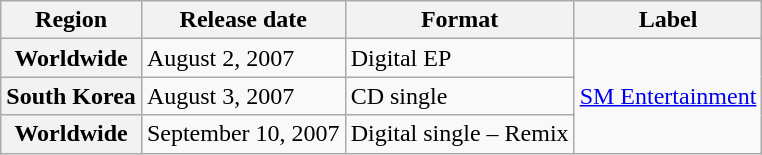<table class="wikitable plainrowheaders">
<tr>
<th>Region</th>
<th>Release date</th>
<th>Format</th>
<th>Label</th>
</tr>
<tr>
<th scope="row">Worldwide</th>
<td>August 2, 2007</td>
<td>Digital EP</td>
<td rowspan="3"><a href='#'>SM Entertainment</a></td>
</tr>
<tr>
<th scope="row">South Korea</th>
<td>August 3, 2007</td>
<td>CD single</td>
</tr>
<tr>
<th scope="row">Worldwide</th>
<td>September 10, 2007</td>
<td>Digital single – Remix</td>
</tr>
</table>
